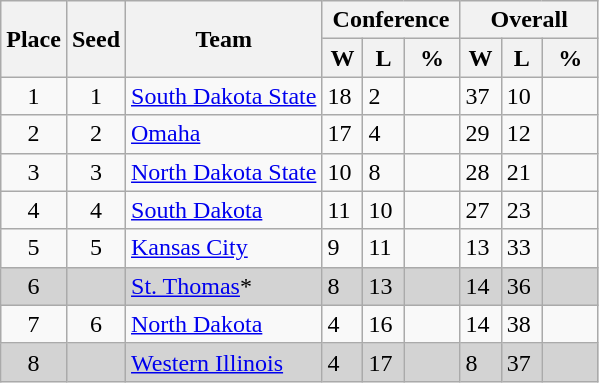<table class="wikitable">
<tr>
<th rowspan ="2">Place</th>
<th rowspan ="2">Seed</th>
<th rowspan ="2">Team</th>
<th colspan = "3">Conference</th>
<th colspan = "3">Overall</th>
</tr>
<tr>
<th scope="col" style="width: 20px;">W</th>
<th scope="col" style="width: 20px;">L</th>
<th scope="col" style="width: 30px;">%</th>
<th scope="col" style="width: 20px;">W</th>
<th scope="col" style="width: 20px;">L</th>
<th scope="col" style="width: 30px;">%</th>
</tr>
<tr>
<td style="text-align:center;">1</td>
<td style="text-align:center;">1</td>
<td><a href='#'>South Dakota State</a></td>
<td>18</td>
<td>2</td>
<td></td>
<td>37</td>
<td>10</td>
<td></td>
</tr>
<tr>
<td style="text-align:center;">2</td>
<td style="text-align:center;">2</td>
<td><a href='#'>Omaha</a></td>
<td>17</td>
<td>4</td>
<td></td>
<td>29</td>
<td>12</td>
<td></td>
</tr>
<tr>
<td style="text-align:center;">3</td>
<td style="text-align:center;">3</td>
<td><a href='#'>North Dakota State</a></td>
<td>10</td>
<td>8</td>
<td></td>
<td>28</td>
<td>21</td>
<td></td>
</tr>
<tr>
<td style="text-align:center;">4</td>
<td style="text-align:center;">4</td>
<td><a href='#'>South Dakota</a></td>
<td>11</td>
<td>10</td>
<td></td>
<td>27</td>
<td>23</td>
<td></td>
</tr>
<tr>
<td style="text-align:center;">5</td>
<td style="text-align:center;">5</td>
<td><a href='#'>Kansas City</a></td>
<td>9</td>
<td>11</td>
<td></td>
<td>13</td>
<td>33</td>
<td></td>
</tr>
<tr bgcolor=#d3d3d3>
<td style="text-align:center;">6</td>
<td style="text-align:center;"></td>
<td><a href='#'>St. Thomas</a>*</td>
<td>8</td>
<td>13</td>
<td></td>
<td>14</td>
<td>36</td>
<td></td>
</tr>
<tr>
<td style="text-align:center;">7</td>
<td style="text-align:center;">6</td>
<td><a href='#'>North Dakota</a></td>
<td>4</td>
<td>16</td>
<td></td>
<td>14</td>
<td>38</td>
<td></td>
</tr>
<tr bgcolor=#d3d3d3>
<td style="text-align:center;">8</td>
<td style="text-align:center;"></td>
<td><a href='#'>Western Illinois</a></td>
<td>4</td>
<td>17</td>
<td></td>
<td>8</td>
<td>37</td>
<td></td>
</tr>
</table>
